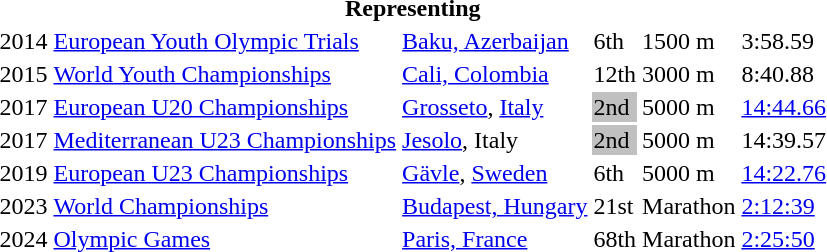<table>
<tr>
<th colspan="6">Representing </th>
</tr>
<tr>
<td>2014</td>
<td><a href='#'>European Youth Olympic Trials</a></td>
<td><a href='#'>Baku, Azerbaijan</a></td>
<td>6th</td>
<td>1500 m</td>
<td>3:58.59</td>
</tr>
<tr>
<td>2015</td>
<td><a href='#'>World Youth Championships</a></td>
<td><a href='#'>Cali, Colombia</a></td>
<td>12th</td>
<td>3000 m</td>
<td>8:40.88</td>
</tr>
<tr>
<td>2017</td>
<td><a href='#'>European U20 Championships</a></td>
<td><a href='#'>Grosseto</a>, <a href='#'>Italy</a></td>
<td bgcolor=silver>2nd</td>
<td>5000 m</td>
<td><a href='#'>14:44.66</a></td>
</tr>
<tr>
<td>2017</td>
<td><a href='#'>Mediterranean U23 Championships</a></td>
<td><a href='#'>Jesolo</a>, Italy</td>
<td bgcolor=silver>2nd</td>
<td>5000 m</td>
<td>14:39.57</td>
</tr>
<tr>
<td>2019</td>
<td><a href='#'>European U23 Championships</a></td>
<td><a href='#'>Gävle</a>, <a href='#'>Sweden</a></td>
<td>6th</td>
<td>5000 m</td>
<td><a href='#'>14:22.76</a></td>
</tr>
<tr>
<td>2023</td>
<td><a href='#'>World Championships</a></td>
<td><a href='#'>Budapest, Hungary</a></td>
<td>21st</td>
<td>Marathon</td>
<td><a href='#'>2:12:39</a></td>
</tr>
<tr>
<td>2024</td>
<td><a href='#'>Olympic Games</a></td>
<td><a href='#'>Paris, France</a></td>
<td>68th</td>
<td>Marathon</td>
<td><a href='#'>2:25:50</a></td>
</tr>
</table>
